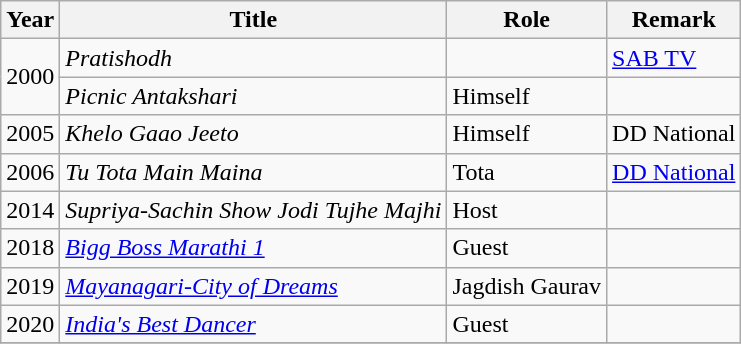<table class="wikitable sortable">
<tr>
<th>Year</th>
<th>Title</th>
<th class="unsortable">Role</th>
<th class="unsortable">Remark</th>
</tr>
<tr>
<td rowspan="2">2000</td>
<td><em>Pratishodh</em></td>
<td></td>
<td><a href='#'>SAB TV</a></td>
</tr>
<tr>
<td><em>Picnic Antakshari</em></td>
<td>Himself</td>
<td></td>
</tr>
<tr>
<td>2005</td>
<td><em>Khelo Gaao Jeeto</em></td>
<td>Himself</td>
<td>DD National</td>
</tr>
<tr>
<td>2006</td>
<td><em>Tu Tota Main Maina</em></td>
<td>Tota</td>
<td><a href='#'>DD National</a></td>
</tr>
<tr>
<td>2014</td>
<td><em>Supriya-Sachin Show Jodi Tujhe Majhi</em></td>
<td>Host</td>
<td></td>
</tr>
<tr>
<td>2018</td>
<td><em><a href='#'>Bigg Boss Marathi 1</a></em></td>
<td>Guest</td>
<td></td>
</tr>
<tr>
<td>2019</td>
<td><em><a href='#'>Mayanagari-City of Dreams</a> </em></td>
<td>Jagdish Gaurav</td>
<td></td>
</tr>
<tr>
<td>2020</td>
<td><em><a href='#'>India's Best Dancer</a></em></td>
<td>Guest</td>
<td></td>
</tr>
<tr>
</tr>
</table>
